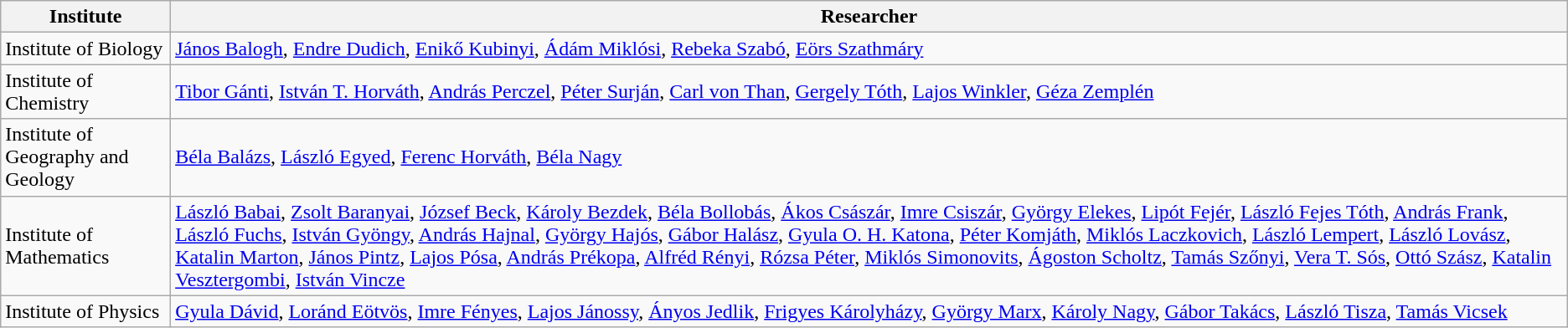<table class="wikitable">
<tr>
<th>Institute</th>
<th>Researcher</th>
</tr>
<tr>
<td>Institute of Biology</td>
<td><a href='#'>János Balogh</a>, <a href='#'>Endre Dudich</a>, <a href='#'>Enikő Kubinyi</a>, <a href='#'>Ádám Miklósi</a>, <a href='#'>Rebeka Szabó</a>, <a href='#'>Eörs Szathmáry</a></td>
</tr>
<tr>
<td>Institute of Chemistry</td>
<td><a href='#'>Tibor Gánti</a>, <a href='#'>István T. Horváth</a>, <a href='#'>András Perczel</a>, <a href='#'>Péter Surján</a>, <a href='#'>Carl von Than</a>, <a href='#'>Gergely Tóth</a>, <a href='#'>Lajos Winkler</a>, <a href='#'>Géza Zemplén</a></td>
</tr>
<tr>
<td>Institute of Geography and Geology</td>
<td><a href='#'>Béla Balázs</a>, <a href='#'>László Egyed</a>, <a href='#'>Ferenc Horváth</a>, <a href='#'>Béla Nagy</a></td>
</tr>
<tr>
<td>Institute of Mathematics</td>
<td><a href='#'>László Babai</a>, <a href='#'>Zsolt Baranyai</a>, <a href='#'>József Beck</a>, <a href='#'>Károly Bezdek</a>, <a href='#'>Béla Bollobás</a>, <a href='#'>Ákos Császár</a>, <a href='#'>Imre Csiszár</a>, <a href='#'>György Elekes</a>, <a href='#'>Lipót Fejér</a>, <a href='#'>László Fejes Tóth</a>, <a href='#'>András Frank</a>, <a href='#'>László Fuchs</a>, <a href='#'>István Gyöngy</a>, <a href='#'>András Hajnal</a>, <a href='#'>György Hajós</a>, <a href='#'>Gábor Halász</a>, <a href='#'>Gyula O. H. Katona</a>, <a href='#'>Péter Komjáth</a>, <a href='#'>Miklós Laczkovich</a>, <a href='#'>László Lempert</a>, <a href='#'>László Lovász</a>, <a href='#'>Katalin Marton</a>, <a href='#'>János Pintz</a>, <a href='#'>Lajos Pósa</a>, <a href='#'>András Prékopa</a>, <a href='#'>Alfréd Rényi</a>, <a href='#'>Rózsa Péter</a>, <a href='#'>Miklós Simonovits</a>, <a href='#'>Ágoston Scholtz</a>, <a href='#'>Tamás Szőnyi</a>, <a href='#'>Vera T. Sós</a>, <a href='#'>Ottó Szász</a>, <a href='#'>Katalin Vesztergombi</a>, <a href='#'>István Vincze</a></td>
</tr>
<tr>
<td>Institute of Physics</td>
<td><a href='#'>Gyula Dávid</a>, <a href='#'>Loránd Eötvös</a>, <a href='#'>Imre Fényes</a>, <a href='#'>Lajos Jánossy</a>, <a href='#'>Ányos Jedlik</a>, <a href='#'>Frigyes Károlyházy</a>, <a href='#'>György Marx</a>, <a href='#'>Károly Nagy</a>, <a href='#'>Gábor Takács</a>, <a href='#'>László Tisza</a>, <a href='#'>Tamás Vicsek</a></td>
</tr>
</table>
